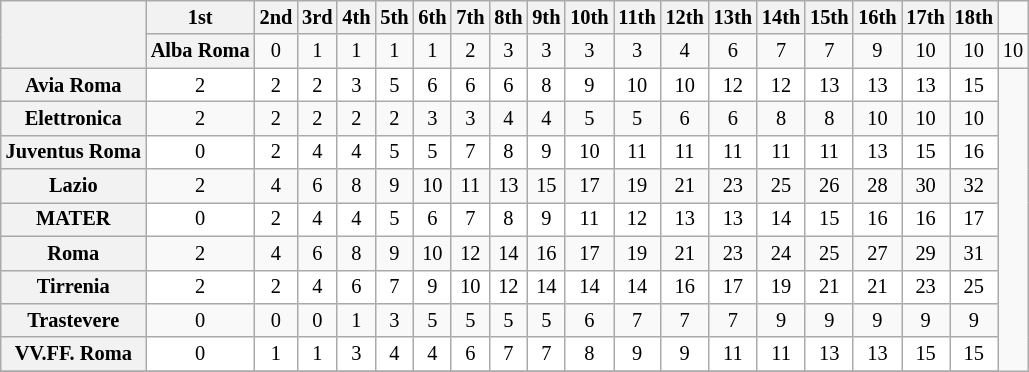<table class="wikitable sortable nowrap" style="text-align:center; font-size:85%;">
<tr>
<th rowspan="2"></th>
<th>1st</th>
<th>2nd</th>
<th>3rd</th>
<th>4th</th>
<th>5th</th>
<th>6th</th>
<th>7th</th>
<th>8th</th>
<th>9th</th>
<th>10th</th>
<th>11th</th>
<th>12th</th>
<th>13th</th>
<th>14th</th>
<th>15th</th>
<th>16th</th>
<th>17th</th>
<th>18th</th>
</tr>
<tr>
<th>Alba Roma</th>
<td>0</td>
<td>1</td>
<td>1</td>
<td>1</td>
<td>1</td>
<td>2</td>
<td>3</td>
<td>3</td>
<td>3</td>
<td>3</td>
<td>4</td>
<td>6</td>
<td>7</td>
<td>7</td>
<td>9</td>
<td>10</td>
<td>10</td>
<td>10</td>
</tr>
<tr style=background:#FFFFFF>
<th>Avia Roma</th>
<td>2</td>
<td>2</td>
<td>2</td>
<td>3</td>
<td>5</td>
<td>6</td>
<td>6</td>
<td>6</td>
<td>8</td>
<td>9</td>
<td>10</td>
<td>10</td>
<td>12</td>
<td>12</td>
<td>13</td>
<td>13</td>
<td>13</td>
<td>15</td>
</tr>
<tr>
<th>Elettronica</th>
<td>2</td>
<td>2</td>
<td>2</td>
<td>2</td>
<td>2</td>
<td>3</td>
<td>3</td>
<td>4</td>
<td>4</td>
<td>5</td>
<td>5</td>
<td>6</td>
<td>6</td>
<td>8</td>
<td>8</td>
<td>10</td>
<td>10</td>
<td>10</td>
</tr>
<tr style=background:#FFFFFF>
<th>Juventus Roma</th>
<td>0</td>
<td>2</td>
<td>4</td>
<td>4</td>
<td>5</td>
<td>5</td>
<td>7</td>
<td>8</td>
<td>9</td>
<td>10</td>
<td>11</td>
<td>11</td>
<td>11</td>
<td>11</td>
<td>11</td>
<td>13</td>
<td>15</td>
<td>16</td>
</tr>
<tr>
<th>Lazio</th>
<td>2</td>
<td>4</td>
<td>6</td>
<td>8</td>
<td>9</td>
<td>10</td>
<td>11</td>
<td>13</td>
<td>15</td>
<td>17</td>
<td>19</td>
<td>21</td>
<td>23</td>
<td>25</td>
<td>26</td>
<td>28</td>
<td>30</td>
<td>32</td>
</tr>
<tr style=background:#FFFFFF>
<th>MATER</th>
<td>0</td>
<td>2</td>
<td>4</td>
<td>4</td>
<td>5</td>
<td>6</td>
<td>7</td>
<td>8</td>
<td>9</td>
<td>11</td>
<td>12</td>
<td>13</td>
<td>13</td>
<td>14</td>
<td>15</td>
<td>16</td>
<td>16</td>
<td>17</td>
</tr>
<tr>
<th>Roma</th>
<td>2</td>
<td>4</td>
<td>6</td>
<td>8</td>
<td>9</td>
<td>10</td>
<td>12</td>
<td>14</td>
<td>16</td>
<td>17</td>
<td>19</td>
<td>21</td>
<td>23</td>
<td>24</td>
<td>25</td>
<td>27</td>
<td>29</td>
<td>31</td>
</tr>
<tr style=background:#FFFFFF>
<th>Tirrenia</th>
<td>2</td>
<td>2</td>
<td>4</td>
<td>6</td>
<td>7</td>
<td>9</td>
<td>10</td>
<td>12</td>
<td>14</td>
<td>14</td>
<td>14</td>
<td>16</td>
<td>17</td>
<td>19</td>
<td>21</td>
<td>21</td>
<td>23</td>
<td>25</td>
</tr>
<tr>
<th>Trastevere</th>
<td>0</td>
<td>0</td>
<td>0</td>
<td>1</td>
<td>3</td>
<td>5</td>
<td>5</td>
<td>5</td>
<td>5</td>
<td>6</td>
<td>7</td>
<td>7</td>
<td>7</td>
<td>9</td>
<td>9</td>
<td>9</td>
<td>9</td>
<td>9</td>
</tr>
<tr style=background:#FFFFFF>
<th>VV.FF. Roma</th>
<td>0</td>
<td>1</td>
<td>1</td>
<td>3</td>
<td>4</td>
<td>4</td>
<td>6</td>
<td>7</td>
<td>7</td>
<td>8</td>
<td>9</td>
<td>9</td>
<td>11</td>
<td>11</td>
<td>13</td>
<td>13</td>
<td>15</td>
<td>15</td>
</tr>
<tr>
</tr>
</table>
